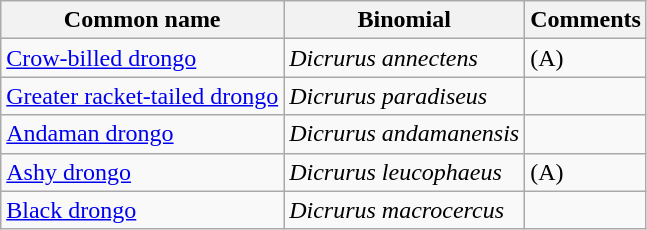<table class="wikitable">
<tr>
<th>Common name</th>
<th>Binomial</th>
<th>Comments</th>
</tr>
<tr>
<td><a href='#'>Crow-billed drongo</a></td>
<td><em>Dicrurus annectens</em></td>
<td>(A)</td>
</tr>
<tr>
<td><a href='#'>Greater racket-tailed drongo</a></td>
<td><em>Dicrurus paradiseus</em></td>
<td></td>
</tr>
<tr>
<td><a href='#'>Andaman drongo</a></td>
<td><em>Dicrurus andamanensis</em></td>
<td></td>
</tr>
<tr>
<td><a href='#'>Ashy drongo</a></td>
<td><em>Dicrurus leucophaeus</em></td>
<td>(A)</td>
</tr>
<tr>
<td><a href='#'>Black drongo</a></td>
<td><em>Dicrurus macrocercus</em></td>
<td></td>
</tr>
</table>
